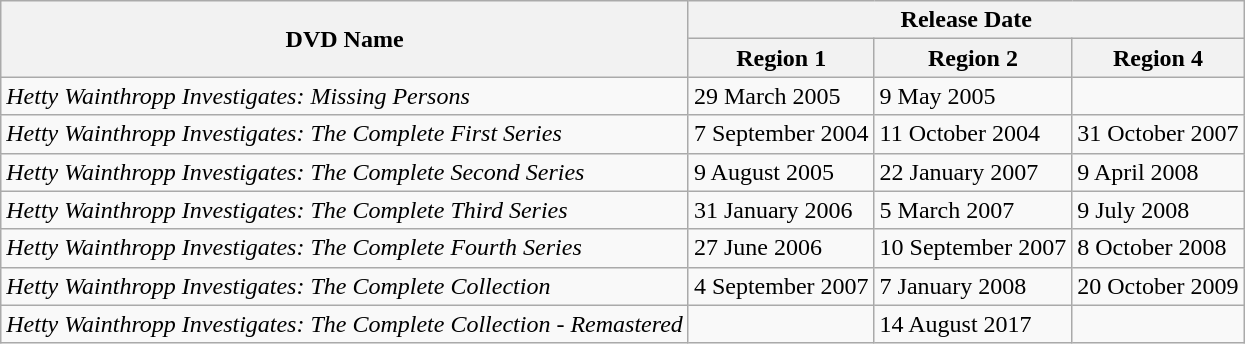<table class="wikitable">
<tr>
<th rowspan="2">DVD Name</th>
<th colspan="3">Release Date</th>
</tr>
<tr>
<th>Region 1</th>
<th>Region 2</th>
<th>Region 4</th>
</tr>
<tr>
<td><em>Hetty Wainthropp Investigates: Missing Persons</em></td>
<td>29 March 2005</td>
<td>9 May 2005</td>
<td></td>
</tr>
<tr>
<td><em>Hetty Wainthropp Investigates: The Complete First Series</em></td>
<td>7 September 2004</td>
<td>11 October 2004</td>
<td>31 October 2007</td>
</tr>
<tr>
<td><em>Hetty Wainthropp Investigates: The Complete Second Series</em></td>
<td>9 August 2005</td>
<td>22 January 2007</td>
<td>9 April 2008</td>
</tr>
<tr>
<td><em>Hetty Wainthropp Investigates: The Complete Third Series</em></td>
<td>31 January 2006</td>
<td>5 March 2007</td>
<td>9 July 2008</td>
</tr>
<tr>
<td><em>Hetty Wainthropp Investigates: The Complete Fourth Series</em></td>
<td>27 June 2006</td>
<td>10 September 2007</td>
<td>8 October 2008</td>
</tr>
<tr>
<td><em>Hetty Wainthropp Investigates: The Complete Collection</em></td>
<td>4 September 2007</td>
<td>7 January 2008</td>
<td>20 October 2009</td>
</tr>
<tr>
<td><em>Hetty Wainthropp Investigates: The Complete Collection - Remastered</em></td>
<td></td>
<td>14 August 2017</td>
<td></td>
</tr>
</table>
